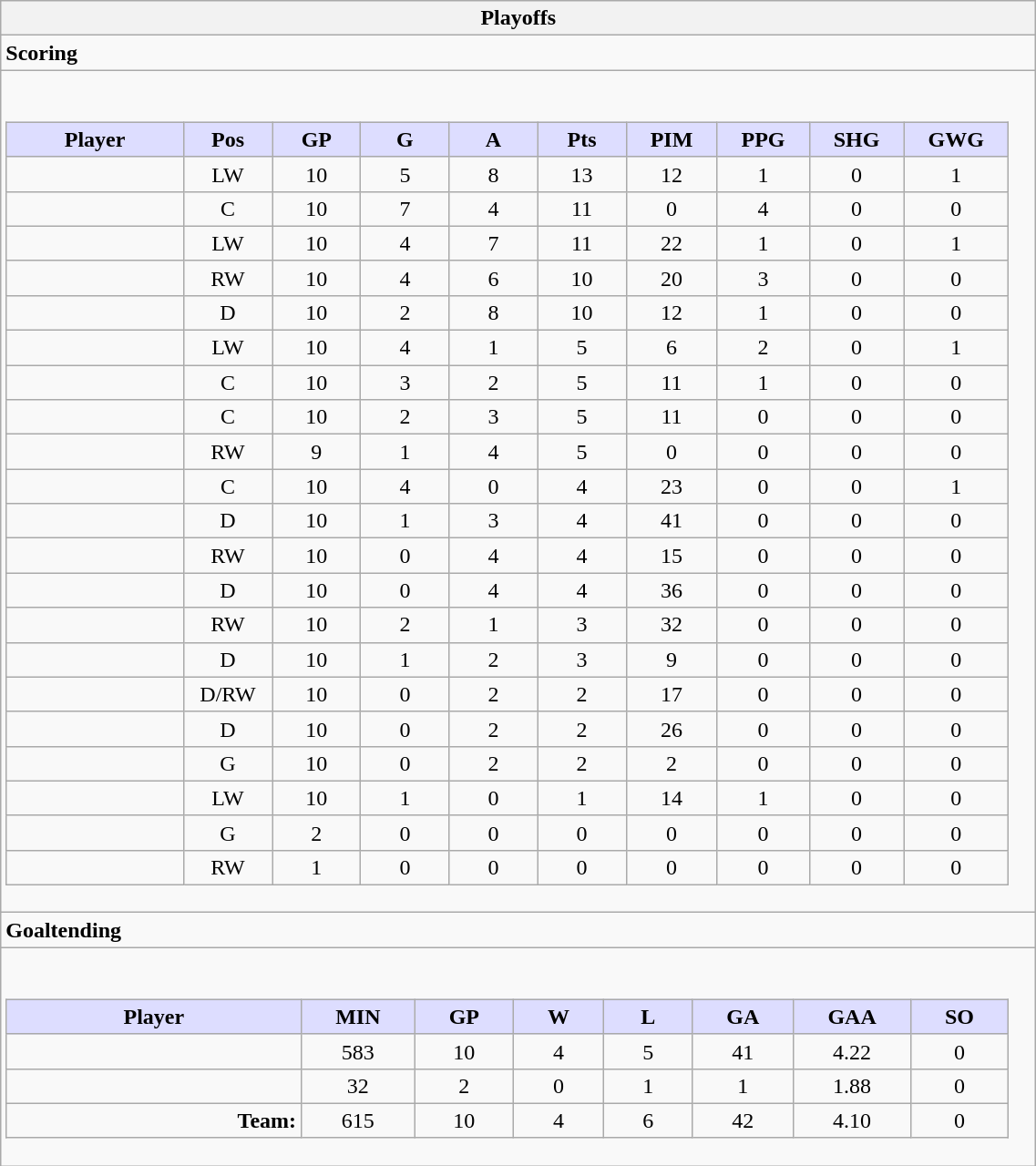<table class="wikitable collapsible" style="width:60%;">
<tr>
<th>Playoffs</th>
</tr>
<tr>
<td class="tocccolors"><strong>Scoring</strong></td>
</tr>
<tr>
<td><br><table class="wikitable sortable">
<tr style="text-align:center;">
<th style="background:#ddf; width:10%;">Player</th>
<th style="background:#ddf; width:3%;" title="Position">Pos</th>
<th style="background:#ddf; width:5%;" title="Games played">GP</th>
<th style="background:#ddf; width:5%;" title="Goals">G</th>
<th style="background:#ddf; width:5%;" title="Assists">A</th>
<th style="background:#ddf; width:5%;" title="Points">Pts</th>
<th style="background:#ddf; width:5%;" title="Penalties in Minutes">PIM</th>
<th style="background:#ddf; width:5%;" title="Power play goals">PPG</th>
<th style="background:#ddf; width:5%;" title="Short-handed goals">SHG</th>
<th style="background:#ddf; width:5%;" title="Game-winning goals">GWG</th>
</tr>
<tr style="text-align:center;">
<td style="text-align:right;"></td>
<td>LW</td>
<td>10</td>
<td>5</td>
<td>8</td>
<td>13</td>
<td>12</td>
<td>1</td>
<td>0</td>
<td>1</td>
</tr>
<tr style="text-align:center;">
<td style="text-align:right;"></td>
<td>C</td>
<td>10</td>
<td>7</td>
<td>4</td>
<td>11</td>
<td>0</td>
<td>4</td>
<td>0</td>
<td>0</td>
</tr>
<tr style="text-align:center;">
<td style="text-align:right;"></td>
<td>LW</td>
<td>10</td>
<td>4</td>
<td>7</td>
<td>11</td>
<td>22</td>
<td>1</td>
<td>0</td>
<td>1</td>
</tr>
<tr style="text-align:center;">
<td style="text-align:right;"></td>
<td>RW</td>
<td>10</td>
<td>4</td>
<td>6</td>
<td>10</td>
<td>20</td>
<td>3</td>
<td>0</td>
<td>0</td>
</tr>
<tr style="text-align:center;">
<td style="text-align:right;"></td>
<td>D</td>
<td>10</td>
<td>2</td>
<td>8</td>
<td>10</td>
<td>12</td>
<td>1</td>
<td>0</td>
<td>0</td>
</tr>
<tr style="text-align:center;">
<td style="text-align:right;"></td>
<td>LW</td>
<td>10</td>
<td>4</td>
<td>1</td>
<td>5</td>
<td>6</td>
<td>2</td>
<td>0</td>
<td>1</td>
</tr>
<tr style="text-align:center;">
<td style="text-align:right;"></td>
<td>C</td>
<td>10</td>
<td>3</td>
<td>2</td>
<td>5</td>
<td>11</td>
<td>1</td>
<td>0</td>
<td>0</td>
</tr>
<tr style="text-align:center;">
<td style="text-align:right;"></td>
<td>C</td>
<td>10</td>
<td>2</td>
<td>3</td>
<td>5</td>
<td>11</td>
<td>0</td>
<td>0</td>
<td>0</td>
</tr>
<tr style="text-align:center;">
<td style="text-align:right;"></td>
<td>RW</td>
<td>9</td>
<td>1</td>
<td>4</td>
<td>5</td>
<td>0</td>
<td>0</td>
<td>0</td>
<td>0</td>
</tr>
<tr style="text-align:center;">
<td style="text-align:right;"></td>
<td>C</td>
<td>10</td>
<td>4</td>
<td>0</td>
<td>4</td>
<td>23</td>
<td>0</td>
<td>0</td>
<td>1</td>
</tr>
<tr style="text-align:center;">
<td style="text-align:right;"></td>
<td>D</td>
<td>10</td>
<td>1</td>
<td>3</td>
<td>4</td>
<td>41</td>
<td>0</td>
<td>0</td>
<td>0</td>
</tr>
<tr style="text-align:center;">
<td style="text-align:right;"></td>
<td>RW</td>
<td>10</td>
<td>0</td>
<td>4</td>
<td>4</td>
<td>15</td>
<td>0</td>
<td>0</td>
<td>0</td>
</tr>
<tr style="text-align:center;">
<td style="text-align:right;"></td>
<td>D</td>
<td>10</td>
<td>0</td>
<td>4</td>
<td>4</td>
<td>36</td>
<td>0</td>
<td>0</td>
<td>0</td>
</tr>
<tr style="text-align:center;">
<td style="text-align:right;"></td>
<td>RW</td>
<td>10</td>
<td>2</td>
<td>1</td>
<td>3</td>
<td>32</td>
<td>0</td>
<td>0</td>
<td>0</td>
</tr>
<tr style="text-align:center;">
<td style="text-align:right;"></td>
<td>D</td>
<td>10</td>
<td>1</td>
<td>2</td>
<td>3</td>
<td>9</td>
<td>0</td>
<td>0</td>
<td>0</td>
</tr>
<tr style="text-align:center;">
<td style="text-align:right;"></td>
<td>D/RW</td>
<td>10</td>
<td>0</td>
<td>2</td>
<td>2</td>
<td>17</td>
<td>0</td>
<td>0</td>
<td>0</td>
</tr>
<tr style="text-align:center;">
<td style="text-align:right;"></td>
<td>D</td>
<td>10</td>
<td>0</td>
<td>2</td>
<td>2</td>
<td>26</td>
<td>0</td>
<td>0</td>
<td>0</td>
</tr>
<tr style="text-align:center;">
<td style="text-align:right;"></td>
<td>G</td>
<td>10</td>
<td>0</td>
<td>2</td>
<td>2</td>
<td>2</td>
<td>0</td>
<td>0</td>
<td>0</td>
</tr>
<tr style="text-align:center;">
<td style="text-align:right;"></td>
<td>LW</td>
<td>10</td>
<td>1</td>
<td>0</td>
<td>1</td>
<td>14</td>
<td>1</td>
<td>0</td>
<td>0</td>
</tr>
<tr style="text-align:center;">
<td style="text-align:right;"></td>
<td>G</td>
<td>2</td>
<td>0</td>
<td>0</td>
<td>0</td>
<td>0</td>
<td>0</td>
<td>0</td>
<td>0</td>
</tr>
<tr style="text-align:center;">
<td style="text-align:right;"></td>
<td>RW</td>
<td>1</td>
<td>0</td>
<td>0</td>
<td>0</td>
<td>0</td>
<td>0</td>
<td>0</td>
<td>0</td>
</tr>
</table>
</td>
</tr>
<tr>
<td class="toccolors"><strong>Goaltending</strong></td>
</tr>
<tr>
<td><br><table class="wikitable sortable">
<tr>
<th style="background:#ddf; width:10%;">Player</th>
<th style="width:3%; background:#ddf;" title="Minutes played">MIN</th>
<th style="width:3%; background:#ddf;" title="Games played in">GP</th>
<th style="width:3%; background:#ddf;" title="Wins">W</th>
<th style="width:3%; background:#ddf;" title="Losses">L</th>
<th style="width:3%; background:#ddf;" title="Goals against">GA</th>
<th style="width:3%; background:#ddf;" title="Goals against average">GAA</th>
<th style="width:3%; background:#ddf;" title="Shut-outs">SO</th>
</tr>
<tr style="text-align:center;">
<td style="text-align:right;"></td>
<td>583</td>
<td>10</td>
<td>4</td>
<td>5</td>
<td>41</td>
<td>4.22</td>
<td>0</td>
</tr>
<tr style="text-align:center;">
<td style="text-align:right;"></td>
<td>32</td>
<td>2</td>
<td>0</td>
<td>1</td>
<td>1</td>
<td>1.88</td>
<td>0</td>
</tr>
<tr style="text-align:center;">
<td style="text-align:right;"><strong>Team:</strong></td>
<td>615</td>
<td>10</td>
<td>4</td>
<td>6</td>
<td>42</td>
<td>4.10</td>
<td>0</td>
</tr>
</table>
</td>
</tr>
</table>
